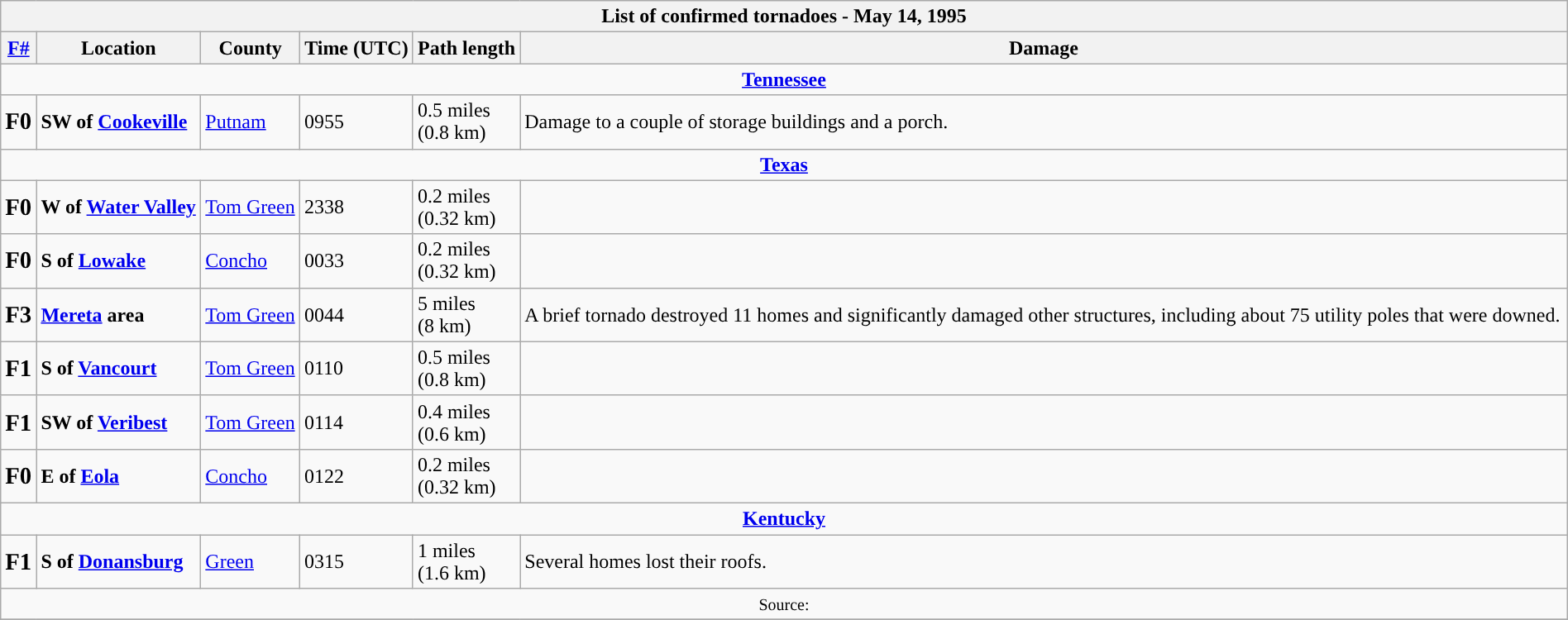<table class="wikitable collapsible" width="100%">
<tr>
<th colspan="6">List of confirmed tornadoes - May 14, 1995</th>
</tr>
<tr>
<th><a href='#'>F#</a></th>
<th>Location</th>
<th>County</th>
<th>Time (UTC)</th>
<th>Path length</th>
<th>Damage</th>
</tr>
<tr>
<td colspan="7" align=center><strong><a href='#'>Tennessee</a></strong></td>
</tr>
<tr>
<td><big><strong>F0</strong></big></td>
<td><strong>SW of <a href='#'>Cookeville</a></strong></td>
<td><a href='#'>Putnam</a></td>
<td>0955</td>
<td>0.5 miles <br> (0.8 km)</td>
<td>Damage to a couple of storage buildings and a porch.</td>
</tr>
<tr>
<td colspan="7" align=center><strong><a href='#'>Texas</a></strong></td>
</tr>
<tr>
<td><big><strong>F0</strong></big></td>
<td><strong>W of <a href='#'>Water Valley</a></strong></td>
<td><a href='#'>Tom Green</a></td>
<td>2338</td>
<td>0.2 miles <br> (0.32 km)</td>
<td></td>
</tr>
<tr>
<td><big><strong>F0</strong></big></td>
<td><strong>S of <a href='#'>Lowake</a></strong></td>
<td><a href='#'>Concho</a></td>
<td>0033</td>
<td>0.2 miles <br> (0.32 km)</td>
<td></td>
</tr>
<tr>
<td><big><strong>F3</strong></big></td>
<td><strong><a href='#'>Mereta</a> area</strong></td>
<td><a href='#'>Tom Green</a></td>
<td>0044</td>
<td>5 miles <br> (8 km)</td>
<td>A brief tornado destroyed 11 homes and significantly damaged other structures, including about 75 utility poles that were downed.</td>
</tr>
<tr>
<td><big><strong>F1</strong></big></td>
<td><strong>S of <a href='#'>Vancourt</a></strong></td>
<td><a href='#'>Tom Green</a></td>
<td>0110</td>
<td>0.5 miles <br> (0.8 km)</td>
<td></td>
</tr>
<tr>
<td><big><strong>F1</strong></big></td>
<td><strong>SW of <a href='#'>Veribest</a></strong></td>
<td><a href='#'>Tom Green</a></td>
<td>0114</td>
<td>0.4 miles <br> (0.6 km)</td>
<td></td>
</tr>
<tr>
<td><big><strong>F0</strong></big></td>
<td><strong>E of <a href='#'>Eola</a></strong></td>
<td><a href='#'>Concho</a></td>
<td>0122</td>
<td>0.2 miles <br> (0.32 km)</td>
<td></td>
</tr>
<tr>
<td colspan="7" align=center><strong><a href='#'>Kentucky</a></strong></td>
</tr>
<tr>
<td><big><strong>F1</strong></big></td>
<td><strong>S of <a href='#'>Donansburg</a></strong></td>
<td><a href='#'>Green</a></td>
<td>0315</td>
<td>1 miles <br> (1.6 km)</td>
<td>Several homes lost their roofs.</td>
</tr>
<tr>
<td colspan="7" align=center><small>Source:  </small></td>
</tr>
<tr>
</tr>
</table>
